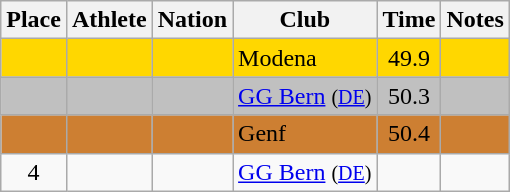<table class="wikitable sortable">
<tr>
<th>Place</th>
<th>Athlete</th>
<th>Nation</th>
<th>Club</th>
<th>Time</th>
<th>Notes</th>
</tr>
<tr style="background:gold;">
<td align=center></td>
<td></td>
<td></td>
<td>Modena</td>
<td align=center>49.9 </td>
<td></td>
</tr>
<tr style="background:silver;">
<td align=center></td>
<td></td>
<td></td>
<td><a href='#'>GG Bern</a> <small>(<a href='#'>DE</a>)</small></td>
<td align=center>50.3</td>
<td></td>
</tr>
<tr style="background:#CD7F32;">
<td align=center></td>
<td></td>
<td></td>
<td>Genf</td>
<td align=center>50.4</td>
<td></td>
</tr>
<tr>
<td align=center>4</td>
<td></td>
<td></td>
<td><a href='#'>GG Bern</a> <small>(<a href='#'>DE</a>)</small></td>
<td></td>
<td></td>
</tr>
</table>
